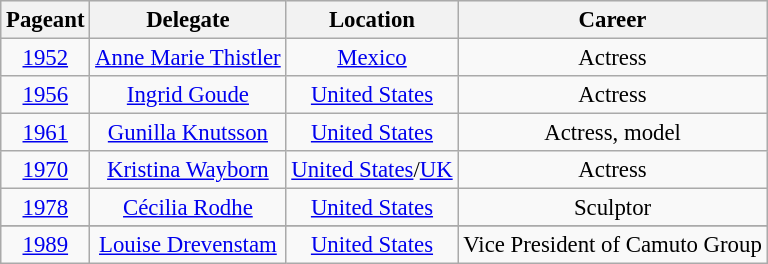<table class="wikitable sortable" style="font-size: 95%; text-align:center">
<tr bgcolor="efefef">
<th>Pageant</th>
<th>Delegate</th>
<th>Location</th>
<th>Career</th>
</tr>
<tr>
<td><a href='#'>1952</a></td>
<td><a href='#'>Anne Marie Thistler</a></td>
<td><a href='#'>Mexico</a></td>
<td>Actress</td>
</tr>
<tr>
<td><a href='#'>1956</a></td>
<td><a href='#'>Ingrid Goude</a></td>
<td><a href='#'>United States</a></td>
<td>Actress</td>
</tr>
<tr>
<td><a href='#'>1961</a></td>
<td><a href='#'>Gunilla Knutsson</a></td>
<td><a href='#'>United States</a></td>
<td>Actress, model</td>
</tr>
<tr>
<td><a href='#'>1970</a></td>
<td><a href='#'>Kristina Wayborn</a></td>
<td><a href='#'>United States</a>/<a href='#'>UK</a></td>
<td>Actress</td>
</tr>
<tr>
<td><a href='#'>1978</a></td>
<td><a href='#'>Cécilia Rodhe</a></td>
<td><a href='#'>United States</a></td>
<td>Sculptor</td>
</tr>
<tr>
</tr>
<tr>
<td><a href='#'>1989</a></td>
<td><a href='#'>Louise Drevenstam</a></td>
<td><a href='#'>United States</a></td>
<td>Vice President of Camuto Group</td>
</tr>
</table>
